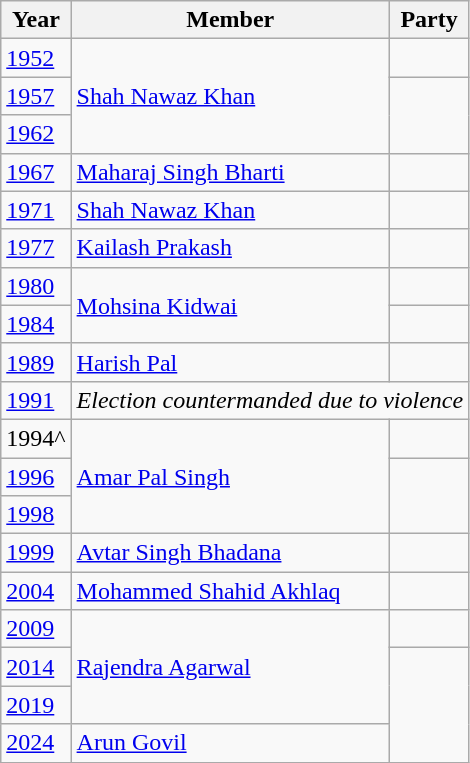<table class="wikitable sortable">
<tr>
<th>Year</th>
<th>Member</th>
<th colspan="2">Party</th>
</tr>
<tr>
<td><a href='#'>1952</a></td>
<td rowspan="3"><a href='#'>Shah Nawaz Khan</a></td>
<td></td>
</tr>
<tr>
<td><a href='#'>1957</a></td>
</tr>
<tr>
<td><a href='#'>1962</a></td>
</tr>
<tr>
<td><a href='#'>1967</a></td>
<td><a href='#'>Maharaj Singh Bharti</a></td>
<td></td>
</tr>
<tr>
<td><a href='#'>1971</a></td>
<td><a href='#'>Shah Nawaz Khan</a></td>
<td></td>
</tr>
<tr>
<td><a href='#'>1977</a></td>
<td><a href='#'>Kailash Prakash</a></td>
<td></td>
</tr>
<tr>
<td><a href='#'>1980</a></td>
<td rowspan="2"><a href='#'>Mohsina Kidwai</a></td>
<td></td>
</tr>
<tr>
<td><a href='#'>1984</a></td>
</tr>
<tr>
<td><a href='#'>1989</a></td>
<td><a href='#'>Harish Pal</a></td>
<td></td>
</tr>
<tr>
<td><a href='#'>1991</a></td>
<td colspan="3"><em>Election countermanded due to violence</em></td>
</tr>
<tr>
<td>1994^</td>
<td rowspan="3"><a href='#'>Amar Pal Singh</a></td>
<td></td>
</tr>
<tr>
<td><a href='#'>1996</a></td>
</tr>
<tr>
<td><a href='#'>1998</a></td>
</tr>
<tr>
<td><a href='#'>1999</a></td>
<td><a href='#'>Avtar Singh Bhadana</a></td>
<td></td>
</tr>
<tr>
<td><a href='#'>2004</a></td>
<td><a href='#'>Mohammed Shahid Akhlaq</a></td>
<td></td>
</tr>
<tr>
<td><a href='#'>2009</a></td>
<td rowspan="3"><a href='#'>Rajendra Agarwal</a></td>
<td></td>
</tr>
<tr>
<td><a href='#'>2014</a></td>
</tr>
<tr>
<td><a href='#'>2019</a></td>
</tr>
<tr>
<td><a href='#'>2024</a></td>
<td><a href='#'>Arun Govil</a></td>
</tr>
</table>
